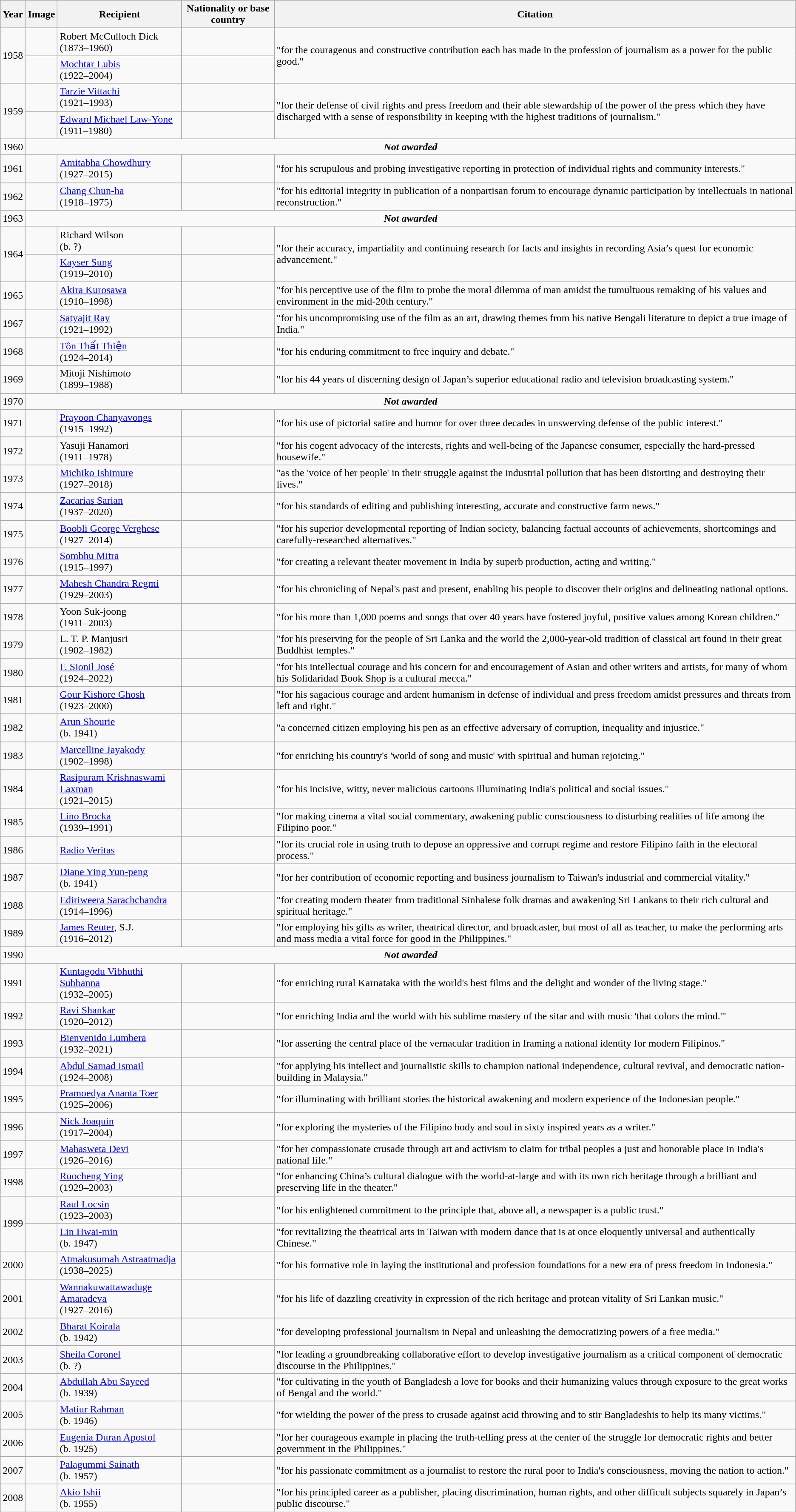<table class="wikitable sortable" border="1">
<tr>
<th>Year</th>
<th>Image</th>
<th>Recipient</th>
<th>Nationality or base country</th>
<th>Citation</th>
</tr>
<tr>
<td rowspan="2">1958</td>
<td></td>
<td>Robert McCulloch Dick<br>(1873–1960)</td>
<td><br></td>
<td rowspan="2">"for the courageous and constructive contribution each has made in the profession of journalism as a power for the public good."</td>
</tr>
<tr>
<td></td>
<td><a href='#'>Mochtar Lubis</a><br>(1922–2004)</td>
<td></td>
</tr>
<tr>
<td rowspan="2">1959</td>
<td></td>
<td><a href='#'>Tarzie Vittachi</a><br>(1921–1993)</td>
<td></td>
<td rowspan="2">"for their defense of civil rights and press freedom and their able stewardship of the power of the press which they have discharged with a sense of responsibility in keeping with the highest traditions of journalism."</td>
</tr>
<tr>
<td></td>
<td><a href='#'>Edward Michael Law-Yone</a><br>(1911–1980)</td>
<td></td>
</tr>
<tr>
<td>1960</td>
<td colspan="4" align="center"><strong><em>Not awarded</em></strong></td>
</tr>
<tr>
<td>1961</td>
<td></td>
<td><a href='#'>Amitabha Chowdhury</a><br>(1927–2015)</td>
<td></td>
<td>"for his scrupulous and probing investigative reporting in protection of individual rights and community interests."</td>
</tr>
<tr>
<td>1962</td>
<td></td>
<td><a href='#'>Chang Chun-ha</a><br>(1918–1975)</td>
<td></td>
<td>"for his editorial integrity in publication of a nonpartisan forum to encourage dynamic participation by intellectuals in national reconstruction."</td>
</tr>
<tr>
<td>1963</td>
<td colspan="4" align="center"><strong><em>Not awarded</em></strong></td>
</tr>
<tr>
<td rowspan="2">1964</td>
<td></td>
<td>Richard Wilson<br>(b. ?)</td>
<td><br></td>
<td rowspan="2">"for their accuracy, impartiality and continuing research for facts and insights in recording Asia’s quest for economic advancement."</td>
</tr>
<tr>
<td></td>
<td><a href='#'>Kayser Sung</a><br>(1919–2010)</td>
<td><br></td>
</tr>
<tr>
<td>1965</td>
<td></td>
<td><a href='#'>Akira Kurosawa</a><br>(1910–1998)</td>
<td></td>
<td>"for his perceptive use of the film to probe the moral dilemma of man amidst the tumultuous remaking of his values and environment in the mid-20th century."</td>
</tr>
<tr>
<td>1967</td>
<td></td>
<td><a href='#'>Satyajit Ray</a><br>(1921–1992)</td>
<td></td>
<td>"for his uncompromising use of the film as an art, drawing themes from his native Bengali literature to depict a true image of India."</td>
</tr>
<tr>
<td>1968</td>
<td></td>
<td><a href='#'>Tôn Thất Thiện</a><br>(1924–2014)</td>
<td></td>
<td>"for his enduring commitment to free inquiry and debate."</td>
</tr>
<tr>
<td>1969</td>
<td></td>
<td>Mitoji Nishimoto<br>(1899–1988)</td>
<td></td>
<td>"for his 44 years of discerning design of Japan’s superior educational radio and television broadcasting system."</td>
</tr>
<tr>
<td>1970</td>
<td colspan="4" align="center"><strong><em>Not awarded</em></strong></td>
</tr>
<tr>
<td>1971</td>
<td></td>
<td><a href='#'>Prayoon Chanyavongs</a><br>(1915–1992)</td>
<td></td>
<td>"for his use of pictorial satire and humor for over three decades in unswerving defense of the public interest."</td>
</tr>
<tr>
<td>1972</td>
<td></td>
<td>Yasuji Hanamori<br>(1911–1978)</td>
<td></td>
<td>"for his cogent advocacy of the interests, rights and well-being of the Japanese consumer, especially the hard-pressed housewife."</td>
</tr>
<tr>
<td>1973</td>
<td></td>
<td><a href='#'>Michiko Ishimure</a><br>(1927–2018)</td>
<td></td>
<td>"as the 'voice of her people' in their struggle against the industrial pollution that has been distorting and destroying their lives."</td>
</tr>
<tr>
<td>1974</td>
<td></td>
<td><a href='#'>Zacarias Sarian</a><br>(1937–2020)</td>
<td></td>
<td>"for his standards of editing and publishing interesting, accurate and constructive farm news."</td>
</tr>
<tr>
<td>1975</td>
<td></td>
<td><a href='#'>Boobli George Verghese</a><br>(1927–2014)</td>
<td></td>
<td>"for his superior developmental reporting of Indian society, balancing factual accounts of achievements, shortcomings and carefully-researched alternatives."</td>
</tr>
<tr>
<td>1976</td>
<td></td>
<td><a href='#'>Sombhu Mitra</a><br>(1915–1997)</td>
<td></td>
<td>"for creating a relevant theater movement in India by superb production, acting and writing."</td>
</tr>
<tr>
<td>1977</td>
<td></td>
<td><a href='#'>Mahesh Chandra Regmi</a><br>(1929–2003)</td>
<td></td>
<td>"for his chronicling of Nepal's past and present, enabling his people to discover their origins and delineating national options.</td>
</tr>
<tr>
<td>1978</td>
<td></td>
<td>Yoon Suk-joong<br>(1911–2003)</td>
<td></td>
<td>"for his more than 1,000 poems and songs that over 40 years have fostered joyful, positive values among Korean children."</td>
</tr>
<tr>
<td>1979</td>
<td></td>
<td>L. T. P. Manjusri<br>(1902–1982)</td>
<td></td>
<td>"for his preserving for the people of Sri Lanka and the world the 2,000-year-old tradition of classical art found in their great Buddhist temples."</td>
</tr>
<tr>
<td>1980</td>
<td></td>
<td><a href='#'>F. Sionil José</a><br>(1924–2022)</td>
<td></td>
<td>"for his intellectual courage and his concern for and encouragement of Asian and other writers and artists, for many of whom his Solidaridad Book Shop is a cultural mecca."</td>
</tr>
<tr>
<td>1981</td>
<td></td>
<td><a href='#'>Gour Kishore Ghosh</a><br>(1923–2000)</td>
<td></td>
<td>"for his sagacious courage and ardent humanism in defense of individual and press freedom amidst pressures and threats from left and right."</td>
</tr>
<tr>
<td>1982</td>
<td></td>
<td><a href='#'>Arun Shourie</a><br>(b. 1941)</td>
<td></td>
<td>"a concerned citizen employing his pen as an effective adversary of corruption, inequality and injustice."</td>
</tr>
<tr>
<td>1983</td>
<td></td>
<td><a href='#'>Marcelline Jayakody</a><br>(1902–1998)</td>
<td></td>
<td>"for enriching his country's 'world of song and music' with spiritual and human rejoicing."</td>
</tr>
<tr>
<td>1984</td>
<td></td>
<td><a href='#'>Rasipuram Krishnaswami Laxman</a><br>(1921–2015)</td>
<td></td>
<td>"for his incisive, witty, never malicious cartoons illuminating India's political and social issues."</td>
</tr>
<tr>
<td>1985</td>
<td></td>
<td><a href='#'>Lino Brocka</a><br>(1939–1991)</td>
<td></td>
<td>"for making cinema a vital social commentary, awakening public consciousness to disturbing realities of life among the Filipino poor."</td>
</tr>
<tr>
<td>1986</td>
<td></td>
<td><a href='#'>Radio Veritas</a></td>
<td></td>
<td>"for its crucial role in using truth to depose an oppressive and corrupt regime and restore Filipino faith in the electoral process."</td>
</tr>
<tr>
<td>1987</td>
<td></td>
<td><a href='#'>Diane Ying Yun-peng</a><br>(b. 1941)</td>
<td></td>
<td>"for her contribution of economic reporting and business journalism to Taiwan's industrial and commercial vitality."</td>
</tr>
<tr>
<td>1988</td>
<td></td>
<td><a href='#'>Ediriweera Sarachchandra</a><br>(1914–1996)</td>
<td></td>
<td>"for creating modern theater from traditional Sinhalese folk dramas and awakening Sri Lankans to their rich cultural and spiritual heritage."</td>
</tr>
<tr>
<td>1989</td>
<td></td>
<td><a href='#'>James Reuter</a>, S.J.<br>(1916–2012)</td>
<td></td>
<td>"for employing his gifts as writer, theatrical director, and broadcaster, but most of all as teacher, to make the performing arts and mass media a vital force for good in the Philippines."</td>
</tr>
<tr>
<td>1990</td>
<td colspan="4" align="center"><strong><em>Not awarded</em></strong></td>
</tr>
<tr>
<td>1991</td>
<td></td>
<td><a href='#'>Kuntagodu Vibhuthi Subbanna</a><br>(1932–2005)</td>
<td></td>
<td>"for enriching rural Karnataka with the world's best films and the delight and wonder of the living stage."</td>
</tr>
<tr>
<td>1992</td>
<td></td>
<td><a href='#'>Ravi Shankar</a><br>(1920–2012)</td>
<td></td>
<td>"for enriching India and the world with his sublime mastery of the sitar and with music 'that colors the mind.'"</td>
</tr>
<tr>
<td>1993</td>
<td></td>
<td><a href='#'>Bienvenido Lumbera</a><br>(1932–2021)</td>
<td></td>
<td>"for asserting the central place of the vernacular tradition in framing a national identity for modern Filipinos."</td>
</tr>
<tr>
<td>1994</td>
<td></td>
<td><a href='#'>Abdul Samad Ismail</a><br>(1924–2008)</td>
<td></td>
<td>"for applying his intellect and journalistic skills to champion national independence, cultural revival, and democratic nation-building in Malaysia."</td>
</tr>
<tr>
<td>1995</td>
<td></td>
<td><a href='#'>Pramoedya Ananta Toer</a><br>(1925–2006)</td>
<td></td>
<td>"for illuminating with brilliant stories the historical awakening and modern experience of the Indonesian people."</td>
</tr>
<tr>
<td>1996</td>
<td></td>
<td><a href='#'>Nick Joaquin</a><br>(1917–2004)</td>
<td></td>
<td>"for exploring the mysteries of the Filipino body and soul in sixty inspired years as a writer."</td>
</tr>
<tr>
<td>1997</td>
<td></td>
<td><a href='#'>Mahasweta Devi</a><br>(1926–2016)</td>
<td></td>
<td>"for her compassionate crusade through art and activism to claim for tribal peoples a just and honorable place in India's national life."</td>
</tr>
<tr>
<td>1998</td>
<td></td>
<td><a href='#'>Ruocheng Ying</a><br>(1929–2003)</td>
<td></td>
<td>"for enhancing China’s cultural dialogue with the world-at-large and with its own rich heritage through a brilliant and preserving life in the theater."</td>
</tr>
<tr>
<td rowspan="2">1999</td>
<td></td>
<td><a href='#'>Raul Locsin</a><br>(1923–2003)</td>
<td></td>
<td>"for his enlightened commitment to the principle that, above all, a newspaper is a public trust."</td>
</tr>
<tr>
<td></td>
<td><a href='#'>Lin Hwai-min</a><br>(b. 1947)</td>
<td></td>
<td>"for revitalizing the theatrical arts in Taiwan with modern dance that is at once eloquently universal and authentically Chinese."</td>
</tr>
<tr>
<td>2000</td>
<td></td>
<td><a href='#'>Atmakusumah Astraatmadja</a><br>(1938–2025)</td>
<td></td>
<td>"for his formative role in laying the institutional and profession foundations for a new era of press freedom in Indonesia."</td>
</tr>
<tr>
<td>2001</td>
<td></td>
<td><a href='#'>Wannakuwattawaduge Amaradeva</a><br>(1927–2016)</td>
<td></td>
<td>"for his life of dazzling creativity in expression of the rich heritage and protean vitality of Sri Lankan music."</td>
</tr>
<tr>
<td>2002</td>
<td></td>
<td><a href='#'>Bharat Koirala</a><br>(b. 1942)</td>
<td></td>
<td>"for developing professional journalism in Nepal and unleashing the democratizing powers of a free media."</td>
</tr>
<tr>
<td>2003</td>
<td></td>
<td><a href='#'>Sheila Coronel</a><br>(b. ?)</td>
<td></td>
<td>"for leading a groundbreaking collaborative effort to develop investigative journalism as a critical component of democratic discourse in the Philippines."</td>
</tr>
<tr>
<td>2004</td>
<td></td>
<td><a href='#'>Abdullah Abu Sayeed</a><br>(b. 1939)</td>
<td></td>
<td>"for cultivating in the youth of Bangladesh a love for books and their humanizing values through exposure to the great works of Bengal and the world."</td>
</tr>
<tr>
<td>2005</td>
<td></td>
<td><a href='#'>Matiur Rahman</a><br>(b. 1946)</td>
<td></td>
<td>"for wielding the power of the press to crusade against acid throwing and to stir Bangladeshis to help its many victims."</td>
</tr>
<tr>
<td>2006</td>
<td></td>
<td><a href='#'>Eugenia Duran Apostol</a><br>(b. 1925)</td>
<td></td>
<td>"for her courageous example in placing the truth-telling press at the center of the struggle for democratic rights and better government in the Philippines."</td>
</tr>
<tr>
<td>2007</td>
<td></td>
<td><a href='#'>Palagummi Sainath</a><br>(b. 1957)</td>
<td></td>
<td>"for his passionate commitment as a journalist to restore the rural poor to India's consciousness, moving the nation to action."</td>
</tr>
<tr>
<td>2008</td>
<td></td>
<td><a href='#'>Akio Ishii</a><br>(b. 1955)</td>
<td></td>
<td>"for his principled career as a publisher, placing discrimination, human rights, and other difficult subjects squarely in Japan’s public discourse."</td>
</tr>
</table>
